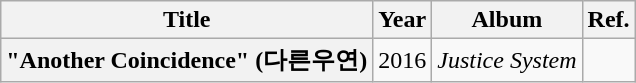<table class="wikitable plainrowheaders" style="text-align:center;">
<tr>
<th scope="col">Title</th>
<th scope="col">Year</th>
<th scope="col">Album</th>
<th scope="col">Ref.</th>
</tr>
<tr>
<th scope="row">"Another Coincidence" (다른우연)</th>
<td>2016</td>
<td><em>Justice System</em></td>
<td></td>
</tr>
</table>
